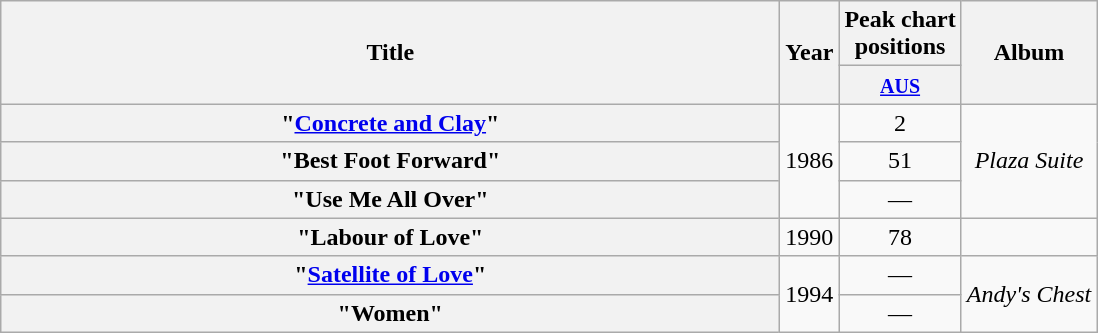<table class="wikitable plainrowheaders" style="text-align:center;" border="1">
<tr>
<th rowspan="2" scope="col" style="width:32em;">Title</th>
<th rowspan="2" scope="col">Year</th>
<th colspan="1" scope="col">Peak chart<br>positions</th>
<th rowspan="2" scope="col">Album</th>
</tr>
<tr>
<th scope="col" style="text-align:center;"><small><a href='#'>AUS</a></small><br></th>
</tr>
<tr>
<th scope="row">"<a href='#'>Concrete and Clay</a>"</th>
<td rowspan="3">1986</td>
<td>2</td>
<td rowspan="3"><em>Plaza Suite</em></td>
</tr>
<tr>
<th scope="row">"Best Foot Forward"</th>
<td>51</td>
</tr>
<tr>
<th scope="row">"Use Me All Over"</th>
<td>—</td>
</tr>
<tr>
<th scope="row">"Labour of Love"</th>
<td>1990</td>
<td>78</td>
<td></td>
</tr>
<tr>
<th scope="row">"<a href='#'>Satellite of Love</a>"</th>
<td rowspan="2">1994</td>
<td>—</td>
<td rowspan="2"><em>Andy's Chest</em></td>
</tr>
<tr>
<th scope="row">"Women"</th>
<td>—</td>
</tr>
</table>
